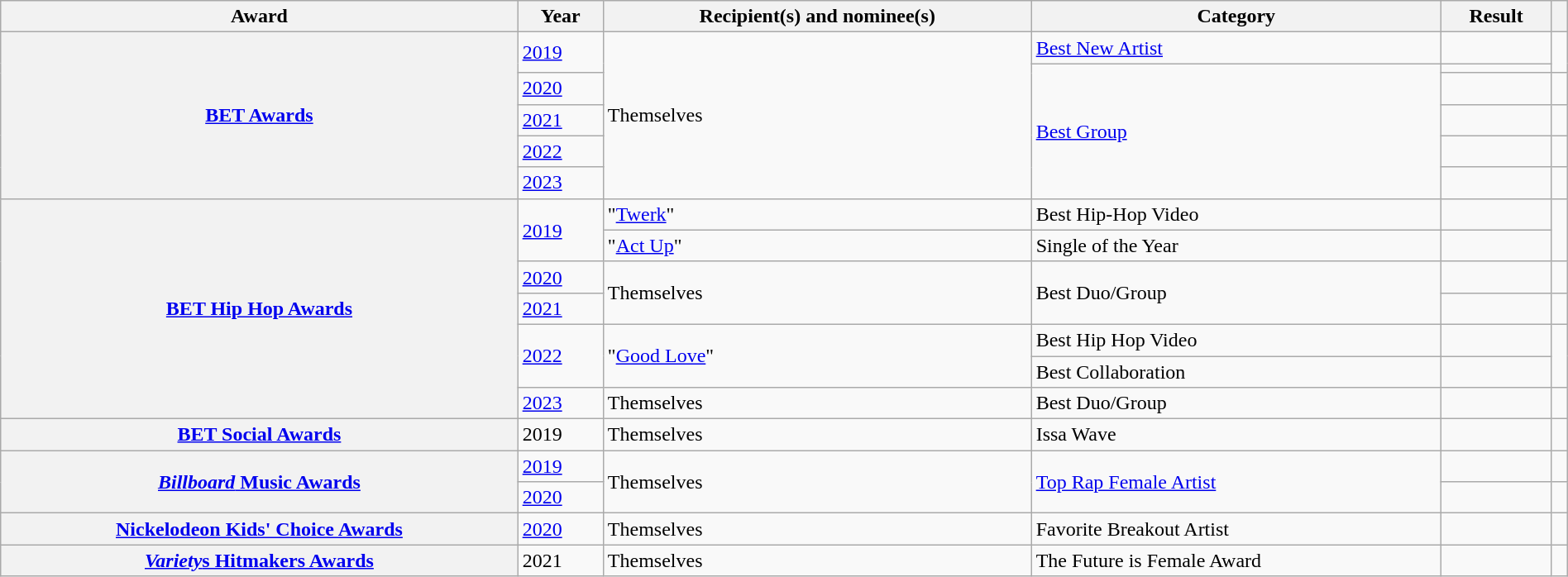<table class="wikitable sortable plainrowheaders" style="width: 100%;">
<tr>
<th scope="col">Award</th>
<th scope="col">Year</th>
<th scope="col">Recipient(s) and nominee(s)</th>
<th scope="col">Category</th>
<th scope="col">Result</th>
<th scope="col" class="unsortable"></th>
</tr>
<tr>
<th rowspan="6" scope="row"><a href='#'>BET Awards</a></th>
<td rowspan="2"><a href='#'>2019</a></td>
<td rowspan="6">Themselves</td>
<td><a href='#'>Best New Artist</a></td>
<td></td>
<td style="text-align:center;" rowspan="2"></td>
</tr>
<tr>
<td rowspan="5"><a href='#'>Best Group</a></td>
<td></td>
</tr>
<tr>
<td><a href='#'>2020</a></td>
<td></td>
<td style="text-align:center;"></td>
</tr>
<tr>
<td><a href='#'>2021</a></td>
<td></td>
<td style="text-align:center;"></td>
</tr>
<tr>
<td><a href='#'>2022</a></td>
<td></td>
<td style="text-align:center;"></td>
</tr>
<tr>
<td><a href='#'>2023</a></td>
<td></td>
<td style="text-align:center;"></td>
</tr>
<tr>
<th scope="row" rowspan="7"><a href='#'>BET Hip Hop Awards</a></th>
<td rowspan="2"><a href='#'>2019</a></td>
<td>"<a href='#'>Twerk</a>" </td>
<td>Best Hip-Hop Video</td>
<td></td>
<td style="text-align:center;" rowspan="2"></td>
</tr>
<tr>
<td>"<a href='#'>Act Up</a>"</td>
<td>Single of the Year</td>
<td></td>
</tr>
<tr>
<td><a href='#'>2020</a></td>
<td rowspan="2">Themselves</td>
<td rowspan="2">Best Duo/Group</td>
<td></td>
<td style="text-align:center;"></td>
</tr>
<tr>
<td><a href='#'>2021</a></td>
<td></td>
<td style="text-align:center;"></td>
</tr>
<tr>
<td rowspan="2"><a href='#'>2022</a></td>
<td rowspan="2">"<a href='#'>Good Love</a>" </td>
<td>Best Hip Hop Video</td>
<td></td>
<td style="text-align:center;" rowspan="2"></td>
</tr>
<tr>
<td>Best Collaboration</td>
<td></td>
</tr>
<tr>
<td><a href='#'>2023</a></td>
<td>Themselves</td>
<td>Best Duo/Group</td>
<td></td>
<td style="text-align:center;"></td>
</tr>
<tr>
<th scope="row"><a href='#'>BET Social Awards</a></th>
<td>2019</td>
<td>Themselves</td>
<td>Issa Wave</td>
<td></td>
<td style="text-align:center;"></td>
</tr>
<tr>
<th rowspan="2" scope="row"><a href='#'><em>Billboard</em> Music Awards</a></th>
<td><a href='#'>2019</a></td>
<td rowspan="2">Themselves</td>
<td rowspan="2"><a href='#'>Top Rap Female Artist</a></td>
<td></td>
<td style="text-align:center;"></td>
</tr>
<tr>
<td><a href='#'>2020</a></td>
<td></td>
<td style="text-align:center;"></td>
</tr>
<tr>
<th scope="row"><a href='#'>Nickelodeon Kids' Choice Awards</a></th>
<td><a href='#'>2020</a></td>
<td>Themselves</td>
<td>Favorite Breakout Artist</td>
<td></td>
<td style="text-align:center;"></td>
</tr>
<tr>
<th scope="row"><a href='#'><em>Variety</em>s Hitmakers Awards</a></th>
<td>2021</td>
<td>Themselves</td>
<td>The Future is Female Award</td>
<td></td>
<td style="text-align:center;"></td>
</tr>
</table>
